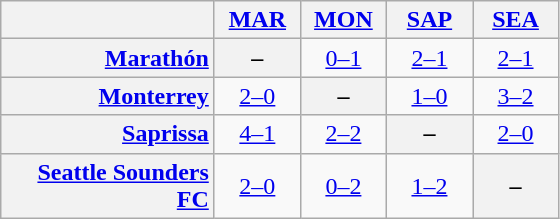<table class="wikitable" style="text-align:center">
<tr>
<th style="width:135px;"> </th>
<th width="50"><a href='#'>MAR</a></th>
<th width="50"><a href='#'>MON</a></th>
<th width="50"><a href='#'>SAP</a></th>
<th width="50"><a href='#'>SEA</a></th>
</tr>
<tr>
<th style="text-align:right;"><a href='#'>Marathón</a></th>
<th>–</th>
<td><a href='#'>0–1</a></td>
<td><a href='#'>2–1</a></td>
<td><a href='#'>2–1</a></td>
</tr>
<tr>
<th style="text-align:right;"><a href='#'>Monterrey</a></th>
<td><a href='#'>2–0</a></td>
<th>–</th>
<td><a href='#'>1–0</a></td>
<td><a href='#'>3–2</a></td>
</tr>
<tr>
<th style="text-align:right;"><a href='#'>Saprissa</a></th>
<td><a href='#'>4–1</a></td>
<td><a href='#'>2–2</a></td>
<th>–</th>
<td><a href='#'>2–0</a></td>
</tr>
<tr>
<th style="text-align:right;"><a href='#'>Seattle Sounders FC</a></th>
<td><a href='#'>2–0</a></td>
<td><a href='#'>0–2</a></td>
<td><a href='#'>1–2</a></td>
<th>–</th>
</tr>
</table>
